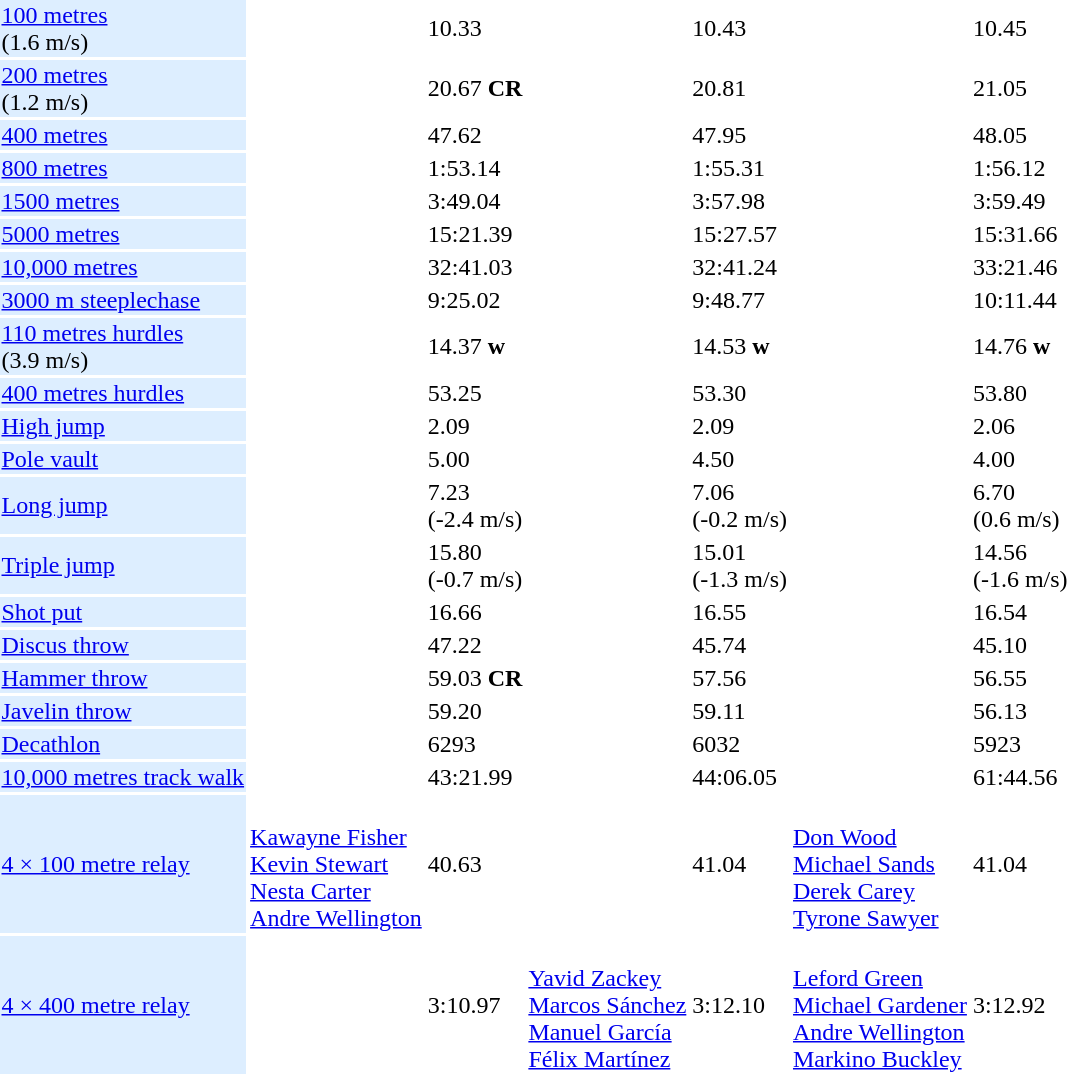<table>
<tr>
<td bgcolor = DDEEFF><a href='#'>100 metres</a> <br> (1.6 m/s)</td>
<td></td>
<td>10.33</td>
<td></td>
<td>10.43</td>
<td></td>
<td>10.45</td>
</tr>
<tr>
<td bgcolor = DDEEFF><a href='#'>200 metres</a> <br> (1.2 m/s)</td>
<td></td>
<td>20.67 <strong>CR</strong></td>
<td></td>
<td>20.81</td>
<td></td>
<td>21.05</td>
</tr>
<tr>
<td bgcolor = DDEEFF><a href='#'>400 metres</a></td>
<td></td>
<td>47.62</td>
<td></td>
<td>47.95</td>
<td></td>
<td>48.05</td>
</tr>
<tr>
<td bgcolor = DDEEFF><a href='#'>800 metres</a></td>
<td></td>
<td>1:53.14</td>
<td></td>
<td>1:55.31</td>
<td></td>
<td>1:56.12</td>
</tr>
<tr>
<td bgcolor = DDEEFF><a href='#'>1500 metres</a></td>
<td></td>
<td>3:49.04</td>
<td></td>
<td>3:57.98</td>
<td></td>
<td>3:59.49</td>
</tr>
<tr>
<td bgcolor = DDEEFF><a href='#'>5000 metres</a></td>
<td></td>
<td>15:21.39</td>
<td></td>
<td>15:27.57</td>
<td></td>
<td>15:31.66</td>
</tr>
<tr>
<td bgcolor = DDEEFF><a href='#'>10,000 metres</a></td>
<td></td>
<td>32:41.03</td>
<td></td>
<td>32:41.24</td>
<td></td>
<td>33:21.46</td>
</tr>
<tr>
<td bgcolor = DDEEFF><a href='#'>3000 m steeplechase</a></td>
<td></td>
<td>9:25.02</td>
<td></td>
<td>9:48.77</td>
<td></td>
<td>10:11.44</td>
</tr>
<tr>
<td bgcolor = DDEEFF><a href='#'>110 metres hurdles</a> <br> (3.9 m/s)</td>
<td></td>
<td>14.37 <strong>w</strong></td>
<td></td>
<td>14.53 <strong>w</strong></td>
<td></td>
<td>14.76 <strong>w</strong></td>
</tr>
<tr>
<td bgcolor = DDEEFF><a href='#'>400 metres hurdles</a></td>
<td></td>
<td>53.25</td>
<td></td>
<td>53.30</td>
<td></td>
<td>53.80</td>
</tr>
<tr>
<td bgcolor = DDEEFF><a href='#'>High jump</a></td>
<td></td>
<td>2.09</td>
<td></td>
<td>2.09</td>
<td></td>
<td>2.06</td>
</tr>
<tr>
<td bgcolor = DDEEFF><a href='#'>Pole vault</a></td>
<td></td>
<td>5.00</td>
<td></td>
<td>4.50</td>
<td></td>
<td>4.00</td>
</tr>
<tr>
<td bgcolor = DDEEFF><a href='#'>Long jump</a></td>
<td></td>
<td>7.23 <br> (-2.4 m/s)</td>
<td></td>
<td>7.06 <br> (-0.2 m/s)</td>
<td></td>
<td>6.70 <br> (0.6 m/s)</td>
</tr>
<tr>
<td bgcolor = DDEEFF><a href='#'>Triple jump</a></td>
<td></td>
<td>15.80 <br> (-0.7 m/s)</td>
<td></td>
<td>15.01 <br> (-1.3 m/s)</td>
<td></td>
<td>14.56 <br> (-1.6 m/s)</td>
</tr>
<tr>
<td bgcolor = DDEEFF><a href='#'>Shot put</a></td>
<td></td>
<td>16.66</td>
<td></td>
<td>16.55</td>
<td></td>
<td>16.54</td>
</tr>
<tr>
<td bgcolor = DDEEFF><a href='#'>Discus throw</a></td>
<td></td>
<td>47.22</td>
<td></td>
<td>45.74</td>
<td></td>
<td>45.10</td>
</tr>
<tr>
<td bgcolor = DDEEFF><a href='#'>Hammer throw</a></td>
<td></td>
<td>59.03 <strong>CR</strong></td>
<td></td>
<td>57.56</td>
<td></td>
<td>56.55</td>
</tr>
<tr>
<td bgcolor = DDEEFF><a href='#'>Javelin throw</a></td>
<td></td>
<td>59.20</td>
<td></td>
<td>59.11</td>
<td></td>
<td>56.13</td>
</tr>
<tr>
<td bgcolor = DDEEFF><a href='#'>Decathlon</a></td>
<td></td>
<td>6293</td>
<td></td>
<td>6032</td>
<td></td>
<td>5923</td>
</tr>
<tr>
<td bgcolor = DDEEFF><a href='#'>10,000 metres track walk</a></td>
<td></td>
<td>43:21.99</td>
<td></td>
<td>44:06.05</td>
<td></td>
<td>61:44.56</td>
</tr>
<tr>
<td bgcolor = DDEEFF><a href='#'>4 × 100 metre relay</a></td>
<td> <br><a href='#'>Kawayne Fisher</a> <br><a href='#'>Kevin Stewart</a> <br><a href='#'>Nesta Carter</a> <br><a href='#'>Andre Wellington</a></td>
<td>40.63</td>
<td></td>
<td>41.04</td>
<td> <br><a href='#'>Don Wood</a> <br><a href='#'>Michael Sands</a> <br><a href='#'>Derek Carey</a> <br><a href='#'>Tyrone Sawyer</a></td>
<td>41.04</td>
</tr>
<tr>
<td bgcolor = DDEEFF><a href='#'>4 × 400 metre relay</a></td>
<td></td>
<td>3:10.97</td>
<td> <br><a href='#'>Yavid Zackey</a> <br><a href='#'>Marcos Sánchez</a> <br><a href='#'>Manuel García</a> <br><a href='#'>Félix Martínez</a></td>
<td>3:12.10</td>
<td> <br><a href='#'>Leford Green</a> <br><a href='#'>Michael Gardener</a> <br><a href='#'>Andre Wellington</a> <br><a href='#'>Markino Buckley</a></td>
<td>3:12.92</td>
</tr>
</table>
